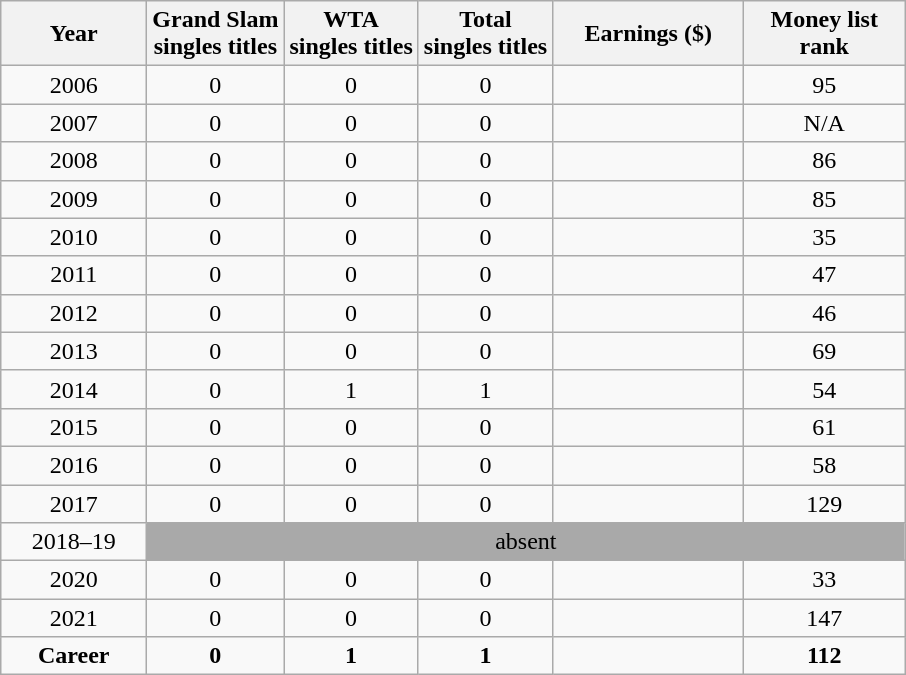<table class="wikitable" style="text-align:center;">
<tr>
<th width="90">Year</th>
<th>Grand Slam<br>singles titles</th>
<th>WTA <br>singles titles</th>
<th>Total<br>singles titles</th>
<th width="120">Earnings ($)</th>
<th width="100">Money list rank</th>
</tr>
<tr>
<td>2006</td>
<td>0</td>
<td>0</td>
<td>0</td>
<td style="text-align:right"></td>
<td>95</td>
</tr>
<tr>
<td>2007</td>
<td>0</td>
<td>0</td>
<td>0</td>
<td style="text-align:right"></td>
<td>N/A</td>
</tr>
<tr>
<td>2008</td>
<td>0</td>
<td>0</td>
<td>0</td>
<td style="text-align:right"></td>
<td>86</td>
</tr>
<tr>
<td>2009</td>
<td>0</td>
<td>0</td>
<td>0</td>
<td style="text-align:right"></td>
<td>85</td>
</tr>
<tr>
<td>2010</td>
<td>0</td>
<td>0</td>
<td>0</td>
<td style="text-align:right"></td>
<td>35</td>
</tr>
<tr>
<td>2011</td>
<td>0</td>
<td>0</td>
<td>0</td>
<td style="text-align:right"></td>
<td>47</td>
</tr>
<tr>
<td>2012</td>
<td>0</td>
<td>0</td>
<td>0</td>
<td style="text-align:right"></td>
<td>46</td>
</tr>
<tr>
<td>2013</td>
<td>0</td>
<td>0</td>
<td>0</td>
<td style="text-align:right"></td>
<td>69</td>
</tr>
<tr>
<td>2014</td>
<td>0</td>
<td>1</td>
<td>1</td>
<td style="text-align:right"></td>
<td>54</td>
</tr>
<tr>
<td>2015</td>
<td>0</td>
<td>0</td>
<td>0</td>
<td style="text-align:right"></td>
<td>61</td>
</tr>
<tr>
<td>2016</td>
<td>0</td>
<td>0</td>
<td>0</td>
<td style="text-align:right"></td>
<td>58</td>
</tr>
<tr>
<td>2017</td>
<td>0</td>
<td>0</td>
<td>0</td>
<td style="text-align:right"></td>
<td>129</td>
</tr>
<tr>
<td>2018–19</td>
<td colspan="5" style="background:darkgray; text-align:center;">absent</td>
</tr>
<tr>
<td>2020</td>
<td>0</td>
<td>0</td>
<td>0</td>
<td style="text-align:right"></td>
<td>33</td>
</tr>
<tr>
<td>2021</td>
<td>0</td>
<td>0</td>
<td>0</td>
<td style="text-align:right"></td>
<td>147</td>
</tr>
<tr style="font-weight:bold;">
<td>Career</td>
<td>0</td>
<td>1</td>
<td>1</td>
<td style="text-align:right"></td>
<td>112</td>
</tr>
</table>
